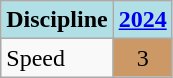<table class="wikitable" style="text-align: center;">
<tr>
<th style="background: #b0e0e6;">Discipline</th>
<th style="background: #b0e0e6;"><a href='#'>2024</a></th>
</tr>
<tr>
<td align="left">Speed</td>
<td style="background: #c96;">3</td>
</tr>
</table>
